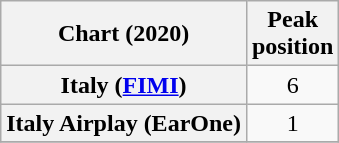<table class="wikitable plainrowheaders sortable" style="text-align:center;">
<tr>
<th>Chart (2020)</th>
<th>Peak<br>position</th>
</tr>
<tr>
<th scope="row">Italy (<a href='#'>FIMI</a>)</th>
<td>6</td>
</tr>
<tr>
<th scope="row">Italy Airplay (EarOne)</th>
<td>1</td>
</tr>
<tr>
</tr>
</table>
